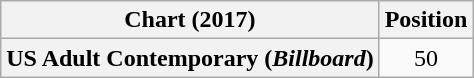<table class="wikitable plainrowheaders" style="text-align:center">
<tr>
<th scope="col">Chart (2017)</th>
<th scope="col">Position</th>
</tr>
<tr>
<th scope="row">US Adult Contemporary (<em>Billboard</em>)</th>
<td>50</td>
</tr>
</table>
